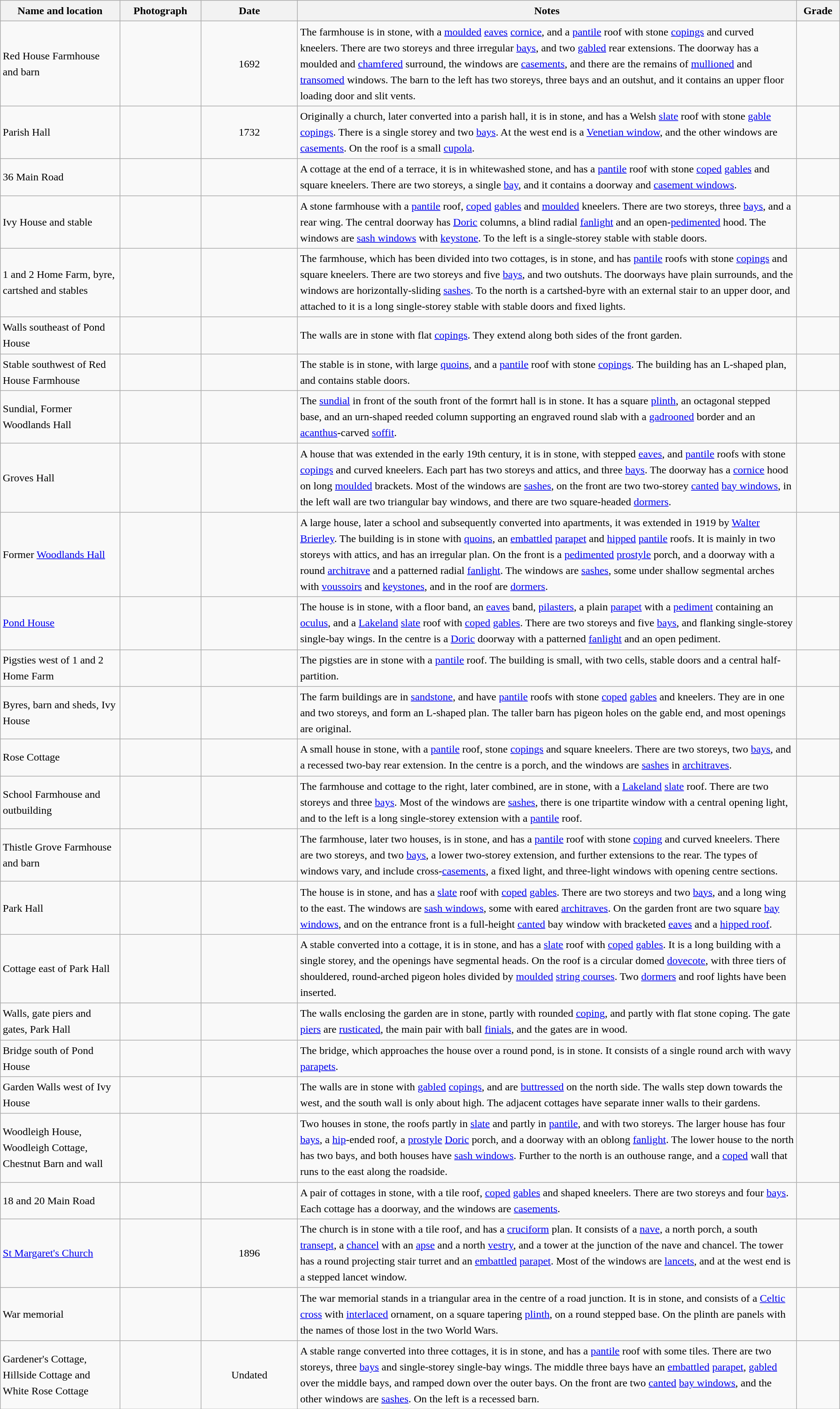<table class="wikitable sortable plainrowheaders" style="width:100%; border:0px; text-align:left; line-height:150%">
<tr>
<th scope="col"  style="width:150px">Name and location</th>
<th scope="col"  style="width:100px" class="unsortable">Photograph</th>
<th scope="col"  style="width:120px">Date</th>
<th scope="col"  style="width:650px" class="unsortable">Notes</th>
<th scope="col"  style="width:50px">Grade</th>
</tr>
<tr>
<td>Red House Farmhouse and barn<br><small></small></td>
<td></td>
<td align="center">1692</td>
<td>The farmhouse is in stone, with a <a href='#'>moulded</a> <a href='#'>eaves</a> <a href='#'>cornice</a>, and a <a href='#'>pantile</a> roof with stone <a href='#'>copings</a> and curved kneelers.  There are two storeys and three irregular <a href='#'>bays</a>, and two <a href='#'>gabled</a> rear extensions.  The doorway has a moulded and <a href='#'>chamfered</a> surround, the windows are <a href='#'>casements</a>, and there are the remains of <a href='#'>mullioned</a> and <a href='#'>transomed</a> windows.  The barn to the left has two storeys, three bays and an outshut, and it contains an upper floor loading door and slit vents.</td>
<td align="center" ></td>
</tr>
<tr>
<td>Parish Hall<br><small></small></td>
<td></td>
<td align="center">1732</td>
<td>Originally a church, later converted into a parish hall, it is in stone, and has a Welsh <a href='#'>slate</a> roof with stone <a href='#'>gable</a> <a href='#'>copings</a>.  There is a single storey and two <a href='#'>bays</a>.  At the west end is a <a href='#'>Venetian window</a>, and the other windows are <a href='#'>casements</a>.  On the roof is a small <a href='#'>cupola</a>.</td>
<td align="center" ></td>
</tr>
<tr>
<td>36 Main Road<br><small></small></td>
<td></td>
<td align="center"></td>
<td>A cottage at the end of a terrace, it is in whitewashed stone, and has a <a href='#'>pantile</a> roof with stone <a href='#'>coped</a> <a href='#'>gables</a> and square kneelers.  There are two storeys, a single <a href='#'>bay</a>, and it contains a doorway and <a href='#'>casement windows</a>.</td>
<td align="center" ></td>
</tr>
<tr>
<td>Ivy House and stable<br><small></small></td>
<td></td>
<td align="center"></td>
<td>A stone farmhouse with a <a href='#'>pantile</a> roof, <a href='#'>coped</a> <a href='#'>gables</a> and <a href='#'>moulded</a> kneelers.  There are two storeys, three <a href='#'>bays</a>, and a rear wing.  The central doorway has <a href='#'>Doric</a> columns, a blind radial <a href='#'>fanlight</a> and an open-<a href='#'>pedimented</a> hood.  The windows are <a href='#'>sash windows</a> with <a href='#'>keystone</a>.  To the left is a single-storey stable with stable doors.</td>
<td align="center" ></td>
</tr>
<tr>
<td>1 and 2 Home Farm, byre, cartshed and stables<br><small></small></td>
<td></td>
<td align="center"></td>
<td>The farmhouse, which has been divided into two cottages, is in stone, and has <a href='#'>pantile</a> roofs with stone <a href='#'>copings</a> and square kneelers.  There are two storeys and five <a href='#'>bays</a>, and two outshuts.  The doorways have plain surrounds, and the windows are horizontally-sliding <a href='#'>sashes</a>.  To the north is a cartshed-byre with an external stair to an upper door, and attached to it is a long single-storey stable with stable doors and fixed lights.</td>
<td align="center" ></td>
</tr>
<tr>
<td>Walls southeast of Pond House<br><small></small></td>
<td></td>
<td align="center"></td>
<td>The walls are in stone with flat <a href='#'>copings</a>.  They extend along both sides of the front garden.</td>
<td align="center" ></td>
</tr>
<tr>
<td>Stable southwest of Red House Farmhouse<br><small></small></td>
<td></td>
<td align="center"></td>
<td>The stable is in stone, with large <a href='#'>quoins</a>, and a <a href='#'>pantile</a> roof with stone <a href='#'>copings</a>.  The building has an L-shaped plan, and contains stable doors.</td>
<td align="center" ></td>
</tr>
<tr>
<td>Sundial, Former Woodlands Hall<br><small></small></td>
<td></td>
<td align="center"></td>
<td>The <a href='#'>sundial</a> in front of the south front of the formrt hall is in stone.  It has a square <a href='#'>plinth</a>, an octagonal stepped base, and an urn-shaped reeded column supporting an engraved round slab with a <a href='#'>gadrooned</a> border and an <a href='#'>acanthus</a>-carved <a href='#'>soffit</a>.</td>
<td align="center" ></td>
</tr>
<tr>
<td>Groves Hall<br><small></small></td>
<td></td>
<td align="center"></td>
<td>A house that was extended in the early 19th century, it is in stone, with stepped <a href='#'>eaves</a>, and <a href='#'>pantile</a> roofs with stone <a href='#'>copings</a> and curved kneelers.  Each part has two storeys and attics, and three <a href='#'>bays</a>.  The doorway has a <a href='#'>cornice</a> hood on long <a href='#'>moulded</a> brackets.  Most of the windows are <a href='#'>sashes</a>, on the front are two two-storey <a href='#'>canted</a> <a href='#'>bay windows</a>, in the left wall are two triangular bay windows, and there are two square-headed <a href='#'>dormers</a>.</td>
<td align="center" ></td>
</tr>
<tr>
<td>Former <a href='#'>Woodlands Hall</a><br><small></small></td>
<td></td>
<td align="center"></td>
<td>A large house, later a school and subsequently converted into apartments, it was extended in 1919 by <a href='#'>Walter Brierley</a>.  The building is in stone with <a href='#'>quoins</a>, an <a href='#'>embattled</a> <a href='#'>parapet</a> and <a href='#'>hipped</a> <a href='#'>pantile</a> roofs.  It is mainly in two storeys with attics, and has an irregular plan.  On the front is a <a href='#'>pedimented</a> <a href='#'>prostyle</a> porch, and a doorway with a round <a href='#'>architrave</a> and a patterned radial <a href='#'>fanlight</a>.  The windows are <a href='#'>sashes</a>, some under shallow segmental arches with <a href='#'>voussoirs</a> and <a href='#'>keystones</a>, and in the roof are <a href='#'>dormers</a>.</td>
<td align="center" ></td>
</tr>
<tr>
<td><a href='#'>Pond House</a><br><small></small></td>
<td></td>
<td align="center"></td>
<td>The house is in stone, with a floor band, an <a href='#'>eaves</a> band, <a href='#'>pilasters</a>, a plain <a href='#'>parapet</a> with a <a href='#'>pediment</a> containing an <a href='#'>oculus</a>, and a <a href='#'>Lakeland</a> <a href='#'>slate</a> roof with <a href='#'>coped</a> <a href='#'>gables</a>.  There are two storeys and five <a href='#'>bays</a>, and flanking single-storey single-bay wings.  In the centre is a <a href='#'>Doric</a> doorway with a patterned <a href='#'>fanlight</a> and an open pediment.</td>
<td align="center" ></td>
</tr>
<tr>
<td>Pigsties west of 1 and 2 Home Farm<br><small></small></td>
<td></td>
<td align="center"></td>
<td>The pigsties are in stone with a <a href='#'>pantile</a> roof.  The building is small, with two cells, stable doors and a central half-partition.</td>
<td align="center" ></td>
</tr>
<tr>
<td>Byres, barn and sheds, Ivy House<br><small></small></td>
<td></td>
<td align="center"></td>
<td>The farm buildings are in <a href='#'>sandstone</a>, and have <a href='#'>pantile</a> roofs with stone <a href='#'>coped</a> <a href='#'>gables</a> and kneelers.  They are in one and two storeys, and form an L-shaped plan.  The taller barn has pigeon holes on the gable end, and most openings are original.</td>
<td align="center" ></td>
</tr>
<tr>
<td>Rose Cottage<br><small></small></td>
<td></td>
<td align="center"></td>
<td>A small house in stone, with a <a href='#'>pantile</a> roof, stone <a href='#'>copings</a> and square kneelers.  There are two storeys, two <a href='#'>bays</a>, and a recessed two-bay rear extension.  In the centre is a porch, and the windows are <a href='#'>sashes</a> in <a href='#'>architraves</a>.</td>
<td align="center" ></td>
</tr>
<tr>
<td>School Farmhouse and outbuilding<br><small></small></td>
<td></td>
<td align="center"></td>
<td>The farmhouse and cottage to the right, later combined, are in stone, with a <a href='#'>Lakeland</a> <a href='#'>slate</a> roof.  There are two storeys and three <a href='#'>bays</a>.  Most of the windows are <a href='#'>sashes</a>, there is one tripartite window with a central opening light, and to the left is a long single-storey extension with a <a href='#'>pantile</a> roof.</td>
<td align="center" ></td>
</tr>
<tr>
<td>Thistle Grove Farmhouse and barn<br><small></small></td>
<td></td>
<td align="center"></td>
<td>The farmhouse, later two houses, is in stone, and has a <a href='#'>pantile</a> roof with stone <a href='#'>coping</a> and curved kneelers.  There are two storeys, and two <a href='#'>bays</a>, a lower two-storey extension, and further extensions to the rear.  The types of windows vary, and include cross-<a href='#'>casements</a>, a fixed light, and three-light windows with opening centre sections.</td>
<td align="center" ></td>
</tr>
<tr>
<td>Park Hall<br><small></small></td>
<td></td>
<td align="center"></td>
<td>The house is in stone, and has a <a href='#'>slate</a> roof with <a href='#'>coped</a> <a href='#'>gables</a>.  There are two storeys and two <a href='#'>bays</a>, and a long wing to the east.  The windows are <a href='#'>sash windows</a>, some with eared <a href='#'>architraves</a>.  On the garden front are two square <a href='#'>bay windows</a>, and on the entrance front is a full-height <a href='#'>canted</a> bay window with bracketed <a href='#'>eaves</a> and a <a href='#'>hipped roof</a>.</td>
<td align="center" ></td>
</tr>
<tr>
<td>Cottage east of Park Hall<br><small></small></td>
<td></td>
<td align="center"></td>
<td>A stable converted into a cottage, it is in stone, and has a <a href='#'>slate</a> roof with <a href='#'>coped</a> <a href='#'>gables</a>.  It is a long building with a single storey, and the openings have segmental heads.  On the roof is a circular domed <a href='#'>dovecote</a>, with three tiers of shouldered, round-arched pigeon holes divided by <a href='#'>moulded</a> <a href='#'>string courses</a>.  Two <a href='#'>dormers</a> and roof lights have been inserted.</td>
<td align="center" ></td>
</tr>
<tr>
<td>Walls, gate piers and gates, Park Hall<br><small></small></td>
<td></td>
<td align="center"></td>
<td>The walls enclosing the garden are in stone, partly with rounded <a href='#'>coping</a>, and partly with flat stone coping.  The gate <a href='#'>piers</a> are <a href='#'>rusticated</a>, the main pair with ball <a href='#'>finials</a>, and the gates are in wood.</td>
<td align="center" ></td>
</tr>
<tr>
<td>Bridge south of Pond House<br><small></small></td>
<td></td>
<td align="center"></td>
<td>The bridge, which approaches the house over a round pond, is in stone. It consists of a single round arch with wavy <a href='#'>parapets</a>.</td>
<td align="center" ></td>
</tr>
<tr>
<td>Garden Walls west of Ivy House<br><small></small></td>
<td></td>
<td align="center"></td>
<td>The walls are in stone with <a href='#'>gabled</a> <a href='#'>copings</a>, and are <a href='#'>buttressed</a> on the north side.  The walls step down towards the west, and the south wall is only about  high. The adjacent cottages have separate inner walls to their gardens.</td>
<td align="center" ></td>
</tr>
<tr>
<td>Woodleigh House, Woodleigh Cottage, Chestnut Barn and wall<br><small></small></td>
<td></td>
<td align="center"></td>
<td>Two houses in stone, the roofs partly in <a href='#'>slate</a> and partly in <a href='#'>pantile</a>, and with two storeys.  The larger house has four <a href='#'>bays</a>, a <a href='#'>hip</a>-ended roof, a <a href='#'>prostyle</a> <a href='#'>Doric</a> porch, and a doorway with an oblong <a href='#'>fanlight</a>.  The lower house to the north has two bays, and both houses have <a href='#'>sash windows</a>.  Further to the north is an outhouse range, and a <a href='#'>coped</a> wall that runs to the east along the roadside.</td>
<td align="center" ></td>
</tr>
<tr>
<td>18 and 20 Main Road<br><small></small></td>
<td></td>
<td align="center"></td>
<td>A pair of cottages in stone, with a tile roof, <a href='#'>coped</a> <a href='#'>gables</a> and shaped kneelers.  There are two storeys and four <a href='#'>bays</a>.  Each cottage has a doorway, and the windows are <a href='#'>casements</a>.</td>
<td align="center" ></td>
</tr>
<tr>
<td><a href='#'>St Margaret's Church</a><br><small></small></td>
<td></td>
<td align="center">1896</td>
<td>The church is in stone with a tile roof, and has a <a href='#'>cruciform</a> plan.  It consists of a <a href='#'>nave</a>, a north porch, a south <a href='#'>transept</a>, a <a href='#'>chancel</a> with an <a href='#'>apse</a> and a north <a href='#'>vestry</a>, and a tower at the junction of the nave and chancel.  The tower has a round projecting stair turret and an <a href='#'>embattled</a> <a href='#'>parapet</a>.  Most of the windows are <a href='#'>lancets</a>, and at the west end is a stepped lancet window.</td>
<td align="center" ></td>
</tr>
<tr>
<td>War memorial<br><small></small></td>
<td></td>
<td align="center"></td>
<td>The war memorial stands in a triangular area in the centre of a road junction.  It is in stone, and consists of a <a href='#'>Celtic cross</a> with <a href='#'>interlaced</a> ornament, on a square tapering <a href='#'>plinth</a>, on a round stepped base.  On the plinth are panels with the names of those lost in the two World Wars.</td>
<td align="center" ></td>
</tr>
<tr>
<td>Gardener's Cottage, Hillside Cottage and White Rose Cottage<br><small></small></td>
<td></td>
<td align="center">Undated</td>
<td>A stable range converted into three cottages, it is in stone, and has a <a href='#'>pantile</a> roof with some tiles.  There are two storeys, three <a href='#'>bays</a> and single-storey single-bay wings.  The middle three bays have an <a href='#'>embattled</a> <a href='#'>parapet</a>, <a href='#'>gabled</a> over the middle bays, and ramped down over the outer bays.  On the front are two <a href='#'>canted</a> <a href='#'>bay windows</a>, and the other windows are <a href='#'>sashes</a>.  On the left is a recessed barn.</td>
<td align="center" ></td>
</tr>
<tr>
</tr>
</table>
